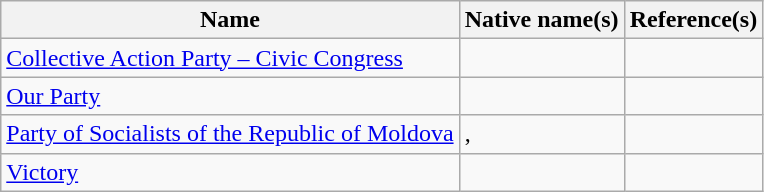<table class="wikitable">
<tr>
<th>Name</th>
<th>Native name(s)</th>
<th>Reference(s)</th>
</tr>
<tr>
<td><a href='#'>Collective Action Party – Civic Congress</a></td>
<td></td>
<td></td>
</tr>
<tr>
<td><a href='#'>Our Party</a></td>
<td></td>
<td></td>
</tr>
<tr>
<td><a href='#'>Party of Socialists of the Republic of Moldova</a></td>
<td>, </td>
<td></td>
</tr>
<tr>
<td><a href='#'>Victory</a></td>
<td></td>
<td></td>
</tr>
</table>
